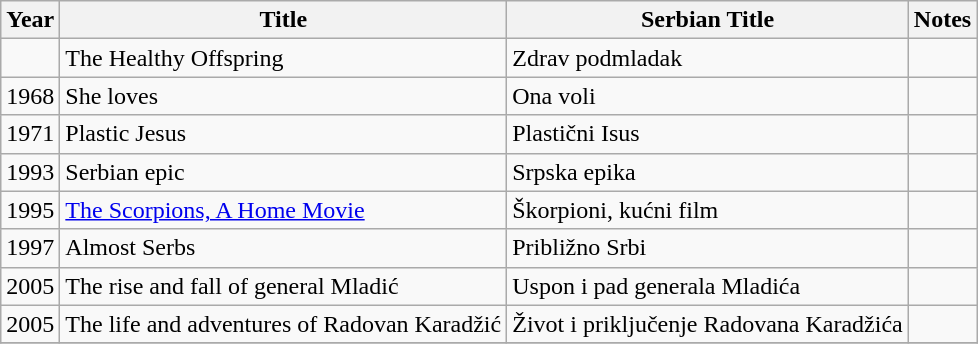<table class="wikitable">
<tr>
<th>Year</th>
<th>Title</th>
<th>Serbian Title</th>
<th>Notes</th>
</tr>
<tr>
<td></td>
<td>The Healthy Offspring</td>
<td>Zdrav podmladak</td>
<td></td>
</tr>
<tr>
<td>1968</td>
<td>She loves</td>
<td>Ona voli</td>
<td></td>
</tr>
<tr>
<td>1971</td>
<td>Plastic Jesus</td>
<td>Plastični Isus</td>
<td></td>
</tr>
<tr>
<td>1993</td>
<td>Serbian epic</td>
<td>Srpska epika</td>
<td></td>
</tr>
<tr>
<td>1995</td>
<td><a href='#'>The Scorpions, A Home Movie</a></td>
<td>Škorpioni, kućni film</td>
<td></td>
</tr>
<tr>
<td>1997</td>
<td>Almost Serbs</td>
<td>Približno Srbi</td>
<td></td>
</tr>
<tr>
<td>2005</td>
<td>The rise and fall of general Mladić</td>
<td>Uspon i pad generala Mladića</td>
<td></td>
</tr>
<tr>
<td>2005</td>
<td>The life and adventures of Radovan Karadžić</td>
<td>Život i priključenje Radovana Karadžića</td>
<td></td>
</tr>
<tr>
</tr>
</table>
